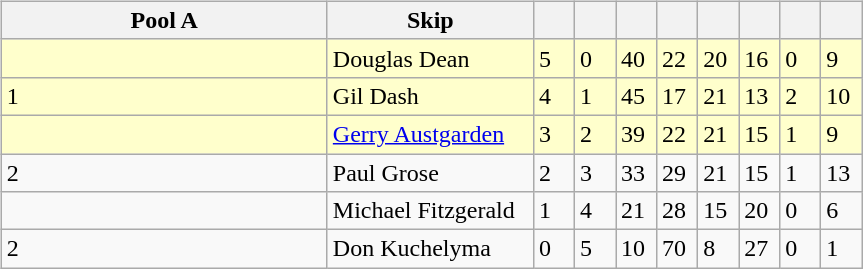<table>
<tr>
<td valign=top width=10%><br><table class=wikitable>
<tr>
<th width=210>Pool A</th>
<th width=130>Skip</th>
<th width=20></th>
<th width=20></th>
<th width=20></th>
<th width=20></th>
<th width=20></th>
<th width=20></th>
<th width=20></th>
<th width=20></th>
</tr>
<tr bgcolor=#ffffcc>
<td></td>
<td>Douglas Dean</td>
<td>5</td>
<td>0</td>
<td>40</td>
<td>22</td>
<td>20</td>
<td>16</td>
<td>0</td>
<td>9</td>
</tr>
<tr bgcolor=#ffffcc>
<td> 1</td>
<td>Gil Dash</td>
<td>4</td>
<td>1</td>
<td>45</td>
<td>17</td>
<td>21</td>
<td>13</td>
<td>2</td>
<td>10</td>
</tr>
<tr bgcolor=#ffffcc>
<td></td>
<td><a href='#'>Gerry Austgarden</a></td>
<td>3</td>
<td>2</td>
<td>39</td>
<td>22</td>
<td>21</td>
<td>15</td>
<td>1</td>
<td>9</td>
</tr>
<tr>
<td> 2</td>
<td>Paul Grose</td>
<td>2</td>
<td>3</td>
<td>33</td>
<td>29</td>
<td>21</td>
<td>15</td>
<td>1</td>
<td>13</td>
</tr>
<tr>
<td></td>
<td>Michael Fitzgerald</td>
<td>1</td>
<td>4</td>
<td>21</td>
<td>28</td>
<td>15</td>
<td>20</td>
<td>0</td>
<td>6</td>
</tr>
<tr>
<td> 2</td>
<td>Don Kuchelyma</td>
<td>0</td>
<td>5</td>
<td>10</td>
<td>70</td>
<td>8</td>
<td>27</td>
<td>0</td>
<td>1</td>
</tr>
</table>
</td>
</tr>
</table>
